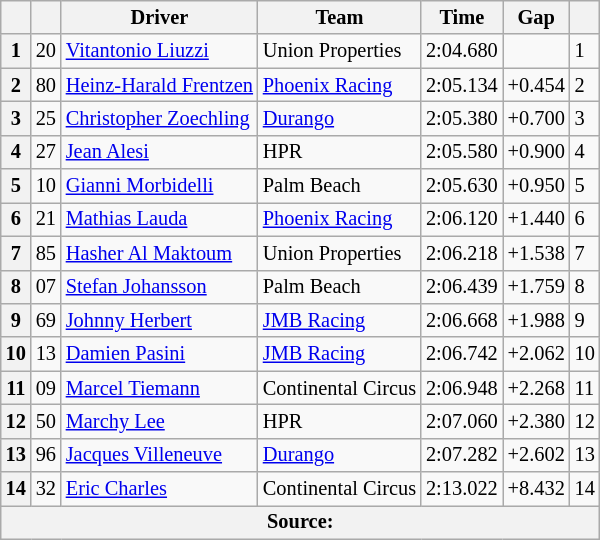<table class="wikitable" style="font-size: 85%">
<tr>
<th></th>
<th></th>
<th>Driver</th>
<th>Team</th>
<th>Time</th>
<th>Gap</th>
<th></th>
</tr>
<tr>
<th>1</th>
<td>20</td>
<td> <a href='#'>Vitantonio Liuzzi</a></td>
<td>Union Properties</td>
<td>2:04.680</td>
<td></td>
<td>1</td>
</tr>
<tr>
<th>2</th>
<td>80</td>
<td> <a href='#'>Heinz-Harald Frentzen</a></td>
<td><a href='#'>Phoenix Racing</a></td>
<td>2:05.134</td>
<td>+0.454</td>
<td>2</td>
</tr>
<tr>
<th>3</th>
<td>25</td>
<td> <a href='#'>Christopher Zoechling</a></td>
<td><a href='#'>Durango</a></td>
<td>2:05.380</td>
<td>+0.700</td>
<td>3</td>
</tr>
<tr>
<th>4</th>
<td>27</td>
<td> <a href='#'>Jean Alesi</a></td>
<td>HPR</td>
<td>2:05.580</td>
<td>+0.900</td>
<td>4</td>
</tr>
<tr>
<th>5</th>
<td>10</td>
<td> <a href='#'>Gianni Morbidelli</a></td>
<td>Palm Beach</td>
<td>2:05.630</td>
<td>+0.950</td>
<td>5</td>
</tr>
<tr>
<th>6</th>
<td>21</td>
<td> <a href='#'>Mathias Lauda</a></td>
<td><a href='#'>Phoenix Racing</a></td>
<td>2:06.120</td>
<td>+1.440</td>
<td>6</td>
</tr>
<tr>
<th>7</th>
<td>85</td>
<td> <a href='#'>Hasher Al Maktoum</a></td>
<td>Union Properties</td>
<td>2:06.218</td>
<td>+1.538</td>
<td>7</td>
</tr>
<tr>
<th>8</th>
<td>07</td>
<td> <a href='#'>Stefan Johansson</a></td>
<td>Palm Beach</td>
<td>2:06.439</td>
<td>+1.759</td>
<td>8</td>
</tr>
<tr>
<th>9</th>
<td>69</td>
<td> <a href='#'>Johnny Herbert</a></td>
<td><a href='#'>JMB Racing</a></td>
<td>2:06.668</td>
<td>+1.988</td>
<td>9</td>
</tr>
<tr>
<th>10</th>
<td>13</td>
<td> <a href='#'>Damien Pasini</a></td>
<td><a href='#'>JMB Racing</a></td>
<td>2:06.742</td>
<td>+2.062</td>
<td>10</td>
</tr>
<tr>
<th>11</th>
<td>09</td>
<td> <a href='#'>Marcel Tiemann</a></td>
<td>Continental Circus</td>
<td>2:06.948</td>
<td>+2.268</td>
<td>11</td>
</tr>
<tr>
<th>12</th>
<td>50</td>
<td> <a href='#'>Marchy Lee</a></td>
<td>HPR</td>
<td>2:07.060</td>
<td>+2.380</td>
<td>12</td>
</tr>
<tr>
<th>13</th>
<td>96</td>
<td> <a href='#'>Jacques Villeneuve</a></td>
<td><a href='#'>Durango</a></td>
<td>2:07.282</td>
<td>+2.602</td>
<td>13</td>
</tr>
<tr>
<th>14</th>
<td>32</td>
<td> <a href='#'>Eric Charles</a></td>
<td>Continental Circus</td>
<td>2:13.022</td>
<td>+8.432</td>
<td>14</td>
</tr>
<tr>
<th colspan="7">Source:</th>
</tr>
</table>
